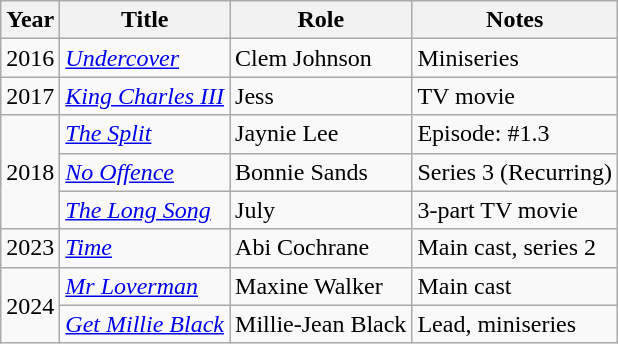<table class="wikitable" border="1">
<tr>
<th>Year</th>
<th>Title</th>
<th>Role</th>
<th>Notes</th>
</tr>
<tr>
<td>2016</td>
<td><em><a href='#'>Undercover</a></em></td>
<td>Clem Johnson</td>
<td>Miniseries</td>
</tr>
<tr>
<td>2017</td>
<td><em><a href='#'>King Charles III</a></em></td>
<td>Jess</td>
<td>TV movie</td>
</tr>
<tr>
<td rowspan="3">2018</td>
<td><em><a href='#'>The Split</a></em></td>
<td>Jaynie Lee</td>
<td>Episode: #1.3</td>
</tr>
<tr>
<td><em><a href='#'>No Offence</a></em></td>
<td>Bonnie Sands</td>
<td>Series 3 (Recurring)</td>
</tr>
<tr>
<td><em><a href='#'>The Long Song</a></em></td>
<td>July</td>
<td>3-part TV movie</td>
</tr>
<tr>
<td>2023</td>
<td><em><a href='#'>Time</a></em></td>
<td>Abi Cochrane</td>
<td>Main cast, series 2</td>
</tr>
<tr>
<td rowspan="2">2024</td>
<td><em><a href='#'>Mr Loverman</a></em></td>
<td>Maxine Walker</td>
<td>Main cast</td>
</tr>
<tr>
<td><em><a href='#'>Get Millie Black</a></em></td>
<td>Millie-Jean Black</td>
<td>Lead, miniseries</td>
</tr>
</table>
